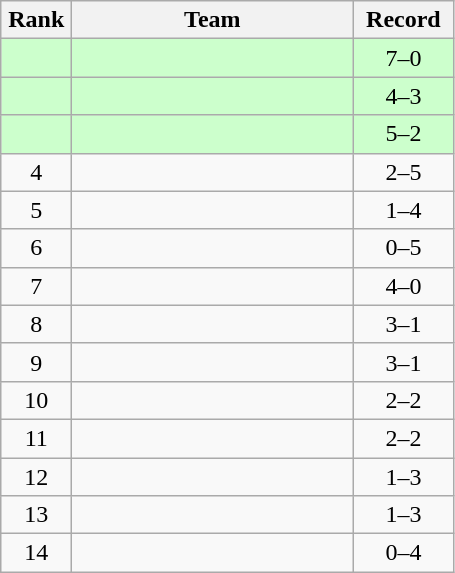<table class="wikitable" style="text-align: center;">
<tr>
<th width=40>Rank</th>
<th width=180>Team</th>
<th width=60>Record</th>
</tr>
<tr bgcolor="#ccffcc">
<td></td>
<td align=left></td>
<td>7–0</td>
</tr>
<tr bgcolor="#ccffcc">
<td></td>
<td align=left></td>
<td>4–3</td>
</tr>
<tr bgcolor="#ccffcc">
<td></td>
<td align=left></td>
<td>5–2</td>
</tr>
<tr>
<td>4</td>
<td align=left></td>
<td>2–5</td>
</tr>
<tr>
<td>5</td>
<td align=left></td>
<td>1–4</td>
</tr>
<tr>
<td>6</td>
<td align=left></td>
<td>0–5</td>
</tr>
<tr>
<td>7</td>
<td align=left></td>
<td>4–0</td>
</tr>
<tr>
<td>8</td>
<td align=left></td>
<td>3–1</td>
</tr>
<tr>
<td>9</td>
<td align=left></td>
<td>3–1</td>
</tr>
<tr>
<td>10</td>
<td align=left></td>
<td>2–2</td>
</tr>
<tr>
<td>11</td>
<td align=left></td>
<td>2–2</td>
</tr>
<tr>
<td>12</td>
<td align=left></td>
<td>1–3</td>
</tr>
<tr>
<td>13</td>
<td align=left></td>
<td>1–3</td>
</tr>
<tr>
<td>14</td>
<td align=left></td>
<td>0–4</td>
</tr>
</table>
